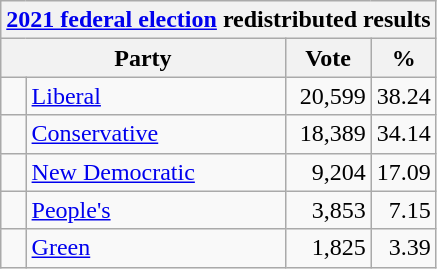<table class="wikitable">
<tr>
<th colspan="4"><a href='#'>2021 federal election</a> redistributed results</th>
</tr>
<tr>
<th bgcolor="#DDDDFF" width="130px" colspan="2">Party</th>
<th bgcolor="#DDDDFF" width="50px">Vote</th>
<th bgcolor="#DDDDFF" width="30px">%</th>
</tr>
<tr>
<td> </td>
<td><a href='#'>Liberal</a></td>
<td align=right>20,599</td>
<td align=right>38.24</td>
</tr>
<tr>
<td> </td>
<td><a href='#'>Conservative</a></td>
<td align=right>18,389</td>
<td align=right>34.14</td>
</tr>
<tr>
<td> </td>
<td><a href='#'>New Democratic</a></td>
<td align=right>9,204</td>
<td align=right>17.09</td>
</tr>
<tr>
<td> </td>
<td><a href='#'>People's</a></td>
<td align=right>3,853</td>
<td align=right>7.15</td>
</tr>
<tr>
<td> </td>
<td><a href='#'>Green</a></td>
<td align=right>1,825</td>
<td align=right>3.39</td>
</tr>
</table>
